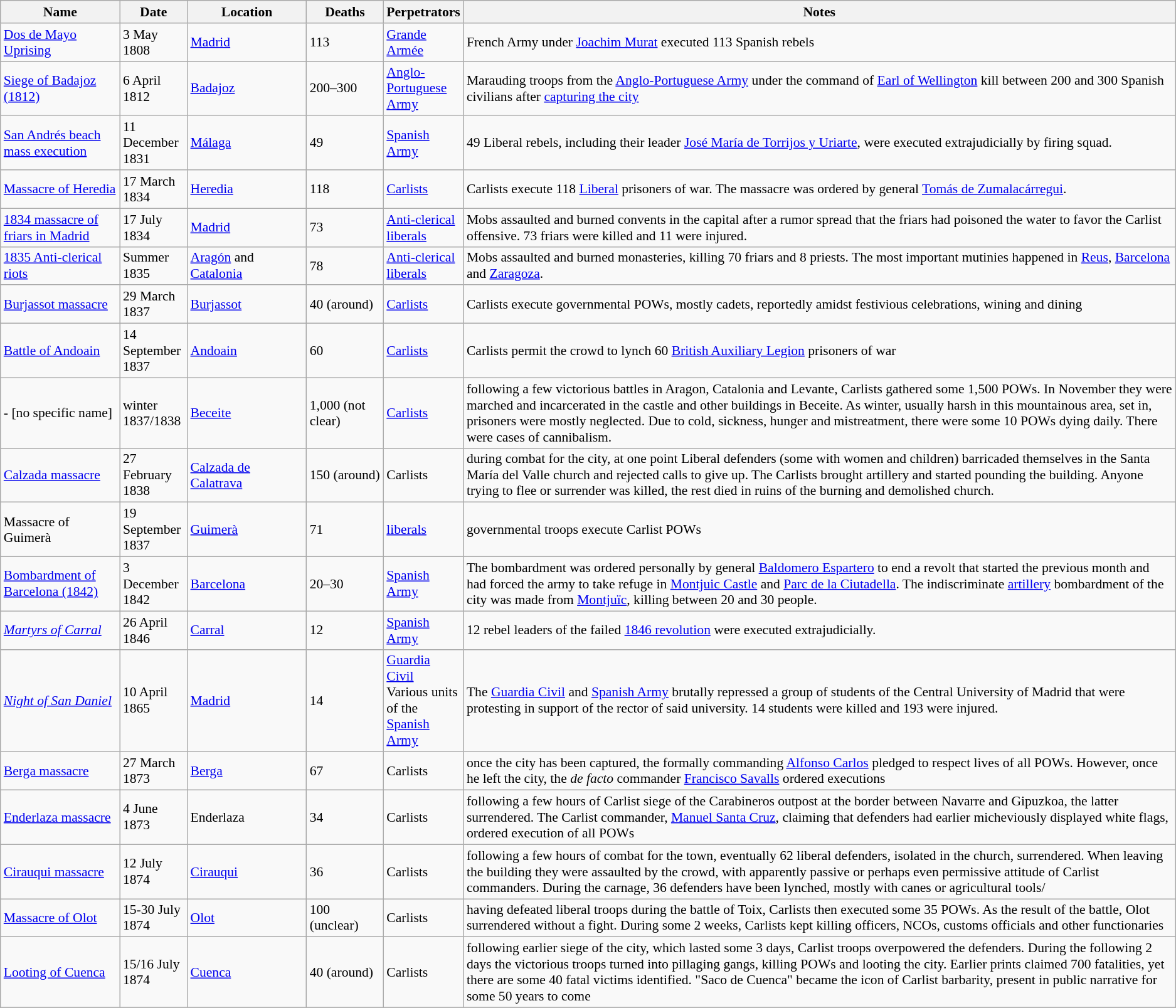<table class="sortable wikitable" style="font-size:90%;">
<tr>
<th style="width:120px;">Name</th>
<th style="width:65px;">Date</th>
<th style="width:120px;">Location</th>
<th style="width:75px;">Deaths</th>
<th style="width:75px;">Perpetrators</th>
<th class="unsortable">Notes</th>
</tr>
<tr>
<td><a href='#'>Dos de Mayo Uprising</a></td>
<td>3 May 1808</td>
<td><a href='#'>Madrid</a></td>
<td>113</td>
<td><a href='#'>Grande Armée</a></td>
<td>French Army under <a href='#'>Joachim Murat</a> executed 113 Spanish rebels</td>
</tr>
<tr>
<td><a href='#'>Siege of Badajoz (1812)</a></td>
<td>6 April 1812</td>
<td><a href='#'>Badajoz</a></td>
<td>200–300</td>
<td><a href='#'>Anglo-Portuguese Army</a></td>
<td>Marauding troops from the <a href='#'>Anglo-Portuguese Army</a> under the command of <a href='#'>Earl of Wellington</a> kill between 200 and 300 Spanish civilians after <a href='#'>capturing the city</a></td>
</tr>
<tr>
<td><a href='#'>San Andrés beach mass execution</a></td>
<td>11 December 1831</td>
<td><a href='#'>Málaga</a></td>
<td>49</td>
<td><a href='#'>Spanish Army</a></td>
<td>49 Liberal rebels, including their leader <a href='#'>José María de Torrijos y Uriarte</a>, were executed extrajudicially by firing squad.</td>
</tr>
<tr>
<td><a href='#'>Massacre of Heredia</a></td>
<td>17 March 1834</td>
<td><a href='#'>Heredia</a></td>
<td>118</td>
<td><a href='#'>Carlists</a></td>
<td>Carlists execute 118 <a href='#'>Liberal</a> prisoners of war. The massacre was ordered by general <a href='#'>Tomás de Zumalacárregui</a>.</td>
</tr>
<tr>
<td><a href='#'>1834 massacre of friars in Madrid</a></td>
<td>17 July 1834</td>
<td><a href='#'>Madrid</a></td>
<td>73</td>
<td><a href='#'>Anti-clerical</a> <a href='#'>liberals</a></td>
<td>Mobs assaulted and burned convents in the capital after a rumor spread that the friars had poisoned the water to favor the Carlist offensive. 73 friars were killed and 11 were injured.</td>
</tr>
<tr>
<td><a href='#'>1835 Anti-clerical riots</a></td>
<td>Summer 1835</td>
<td><a href='#'>Aragón</a> and <a href='#'>Catalonia</a></td>
<td>78</td>
<td><a href='#'>Anti-clerical</a> <a href='#'>liberals</a></td>
<td>Mobs assaulted and burned monasteries, killing 70 friars and 8 priests. The most important mutinies happened in <a href='#'>Reus</a>, <a href='#'>Barcelona</a> and <a href='#'>Zaragoza</a>.</td>
</tr>
<tr>
<td><a href='#'>Burjassot massacre</a></td>
<td>29 March 1837</td>
<td><a href='#'>Burjassot</a></td>
<td>40 (around)</td>
<td><a href='#'>Carlists</a></td>
<td>Carlists execute governmental POWs, mostly cadets, reportedly amidst festivious celebrations, wining and dining</td>
</tr>
<tr>
<td><a href='#'>Battle of Andoain</a></td>
<td>14 September 1837</td>
<td><a href='#'>Andoain</a></td>
<td>60</td>
<td><a href='#'>Carlists</a></td>
<td>Carlists permit the crowd to lynch 60 <a href='#'>British Auxiliary Legion</a> prisoners of war</td>
</tr>
<tr>
<td>- [no specific name]</td>
<td>winter 1837/1838</td>
<td><a href='#'>Beceite</a></td>
<td>1,000 (not clear)</td>
<td><a href='#'>Carlists</a></td>
<td>following a few victorious battles in Aragon, Catalonia and Levante, Carlists gathered some 1,500 POWs. In November they were marched and incarcerated in the castle and other buildings in Beceite. As winter, usually harsh in this mountainous area, set in, prisoners were mostly neglected. Due to cold, sickness, hunger and mistreatment, there were some 10 POWs dying daily. There were cases of cannibalism.</td>
</tr>
<tr>
<td><a href='#'>Calzada massacre</a></td>
<td>27 February 1838</td>
<td><a href='#'>Calzada de Calatrava</a></td>
<td>150 (around)</td>
<td>Carlists</td>
<td>during combat for the city, at one point Liberal defenders (some with women and children) barricaded themselves in the Santa María del Valle church and rejected calls to give up. The Carlists brought artillery and started pounding the building. Anyone trying to flee or surrender was killed, the rest died in ruins of the burning and demolished church.</td>
</tr>
<tr>
<td>Massacre of Guimerà</td>
<td>19 September 1837</td>
<td><a href='#'>Guimerà</a></td>
<td>71</td>
<td><a href='#'>liberals</a></td>
<td>governmental troops execute Carlist POWs</td>
</tr>
<tr>
<td><a href='#'>Bombardment of Barcelona (1842)</a></td>
<td>3 December 1842</td>
<td><a href='#'>Barcelona</a></td>
<td>20–30</td>
<td><a href='#'>Spanish Army</a></td>
<td>The bombardment was ordered personally by general <a href='#'>Baldomero Espartero</a> to end a revolt that started the previous month and had forced the army to take refuge in <a href='#'>Montjuic Castle</a> and <a href='#'>Parc de la Ciutadella</a>. The indiscriminate <a href='#'>artillery</a> bombardment of the city was made from <a href='#'>Montjuïc</a>, killing between 20 and 30 people.</td>
</tr>
<tr>
<td><em><a href='#'>Martyrs of Carral</a></em></td>
<td>26 April 1846</td>
<td><a href='#'>Carral</a></td>
<td>12</td>
<td><a href='#'>Spanish Army</a></td>
<td>12 rebel leaders of the failed <a href='#'>1846 revolution</a> were executed extrajudicially.</td>
</tr>
<tr>
<td><em><a href='#'>Night of San Daniel</a></em></td>
<td>10 April 1865</td>
<td><a href='#'>Madrid</a></td>
<td>14</td>
<td><a href='#'>Guardia Civil</a><br>Various units of the <a href='#'>Spanish Army</a></td>
<td>The <a href='#'>Guardia Civil</a> and <a href='#'>Spanish Army</a> brutally repressed a group of students of the Central University of Madrid that were protesting in support of the rector of said university. 14 students were killed and 193 were injured.</td>
</tr>
<tr>
<td><a href='#'>Berga massacre</a></td>
<td>27 March 1873</td>
<td><a href='#'>Berga</a></td>
<td>67</td>
<td>Carlists</td>
<td>once the city has been captured, the formally commanding <a href='#'>Alfonso Carlos</a> pledged to respect lives of all POWs. However, once he left the city, the <em>de facto</em> commander <a href='#'>Francisco Savalls</a> ordered executions</td>
</tr>
<tr>
<td><a href='#'>Enderlaza massacre</a></td>
<td>4 June 1873</td>
<td>Enderlaza</td>
<td>34</td>
<td>Carlists</td>
<td>following a few hours of Carlist siege of the Carabineros outpost at the border between Navarre and Gipuzkoa, the latter surrendered. The Carlist commander, <a href='#'>Manuel Santa Cruz</a>, claiming that defenders had earlier micheviously displayed white flags, ordered execution of all POWs</td>
</tr>
<tr>
<td><a href='#'>Cirauqui massacre</a></td>
<td>12 July 1874</td>
<td><a href='#'>Cirauqui</a></td>
<td>36</td>
<td>Carlists</td>
<td>following a few hours of combat for the town, eventually 62 liberal defenders, isolated in the church, surrendered. When leaving the building they were assaulted by the crowd, with apparently passive or perhaps even permissive attitude of Carlist commanders. During the carnage, 36 defenders have been lynched, mostly with canes or agricultural tools/</td>
</tr>
<tr>
<td><a href='#'>Massacre of Olot</a></td>
<td>15-30 July 1874</td>
<td><a href='#'>Olot</a></td>
<td> 100 (unclear)</td>
<td>Carlists</td>
<td>having defeated liberal troops during the battle of Toix, Carlists then executed some 35 POWs. As the result of the battle, Olot surrendered without a fight. During some 2 weeks, Carlists kept killing officers, NCOs, customs officials and other functionaries</td>
</tr>
<tr>
<td><a href='#'>Looting of Cuenca</a></td>
<td>15/16 July 1874</td>
<td><a href='#'>Cuenca</a></td>
<td>40 (around)</td>
<td>Carlists</td>
<td>following earlier siege of the city, which lasted some 3 days, Carlist troops overpowered the defenders. During the following 2 days the victorious troops turned into pillaging gangs, killing POWs and looting the city. Earlier prints claimed 700 fatalities, yet there are some 40 fatal victims identified. "Saco de Cuenca" became the icon of Carlist barbarity, present in public narrative for some 50 years to come</td>
</tr>
<tr>
</tr>
</table>
